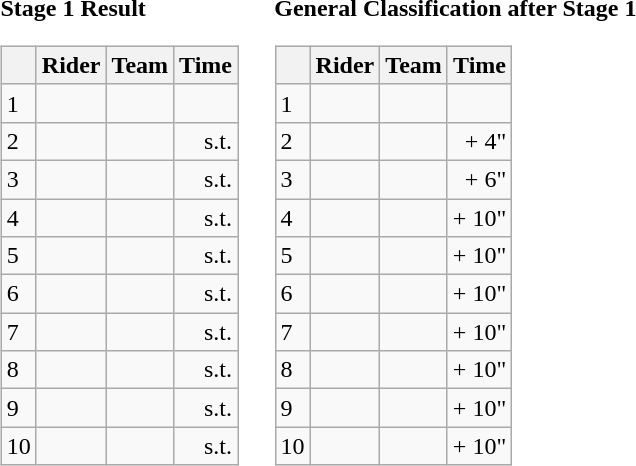<table>
<tr>
<td><strong>Stage 1 Result</strong><br><table class="wikitable">
<tr>
<th></th>
<th>Rider</th>
<th>Team</th>
<th>Time</th>
</tr>
<tr>
<td>1</td>
<td></td>
<td></td>
<td align="right"></td>
</tr>
<tr>
<td>2</td>
<td></td>
<td></td>
<td align="right">s.t.</td>
</tr>
<tr>
<td>3</td>
<td></td>
<td></td>
<td align="right">s.t.</td>
</tr>
<tr>
<td>4</td>
<td></td>
<td></td>
<td align="right">s.t.</td>
</tr>
<tr>
<td>5</td>
<td></td>
<td></td>
<td align="right">s.t.</td>
</tr>
<tr>
<td>6</td>
<td></td>
<td></td>
<td align="right">s.t.</td>
</tr>
<tr>
<td>7</td>
<td></td>
<td></td>
<td align="right">s.t.</td>
</tr>
<tr>
<td>8</td>
<td></td>
<td></td>
<td align="right">s.t.</td>
</tr>
<tr>
<td>9</td>
<td></td>
<td></td>
<td align="right">s.t.</td>
</tr>
<tr>
<td>10</td>
<td></td>
<td></td>
<td align="right">s.t.</td>
</tr>
</table>
</td>
<td></td>
<td><strong>General Classification after Stage 1</strong><br><table class="wikitable">
<tr>
<th></th>
<th>Rider</th>
<th>Team</th>
<th>Time</th>
</tr>
<tr>
<td>1</td>
<td> </td>
<td></td>
<td align="right"></td>
</tr>
<tr>
<td>2</td>
<td></td>
<td></td>
<td align="right">+ 4"</td>
</tr>
<tr>
<td>3</td>
<td></td>
<td></td>
<td align="right">+ 6"</td>
</tr>
<tr>
<td>4</td>
<td></td>
<td></td>
<td align="right">+ 10"</td>
</tr>
<tr>
<td>5</td>
<td></td>
<td></td>
<td align="right">+ 10"</td>
</tr>
<tr>
<td>6</td>
<td></td>
<td></td>
<td align="right">+ 10"</td>
</tr>
<tr>
<td>7</td>
<td></td>
<td></td>
<td align="right">+ 10"</td>
</tr>
<tr>
<td>8</td>
<td></td>
<td></td>
<td align="right">+ 10"</td>
</tr>
<tr>
<td>9</td>
<td></td>
<td></td>
<td align="right">+ 10"</td>
</tr>
<tr>
<td>10</td>
<td></td>
<td></td>
<td align="right">+ 10"</td>
</tr>
</table>
</td>
</tr>
</table>
